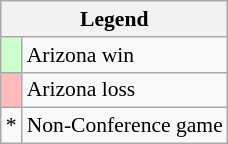<table class="wikitable" style="font-size:90%">
<tr>
<th colspan=2>Legend</th>
</tr>
<tr>
<td style="background:#ccffcc;"> </td>
<td>Arizona win</td>
</tr>
<tr>
<td style="background:#fbb;"> </td>
<td>Arizona loss</td>
</tr>
<tr>
<td>*</td>
<td>Non-Conference game</td>
</tr>
</table>
